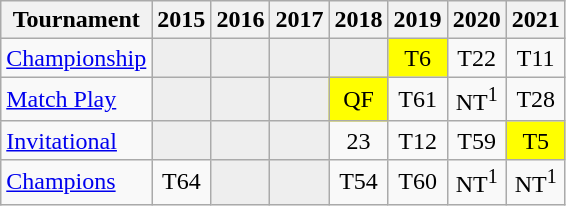<table class="wikitable" style="text-align:center;">
<tr>
<th>Tournament</th>
<th>2015</th>
<th>2016</th>
<th>2017</th>
<th>2018</th>
<th>2019</th>
<th>2020</th>
<th>2021</th>
</tr>
<tr>
<td align="left"><a href='#'>Championship</a></td>
<td style="background:#eeeeee;"></td>
<td style="background:#eeeeee;"></td>
<td style="background:#eeeeee;"></td>
<td style="background:#eeeeee;"></td>
<td style="background:yellow;">T6</td>
<td>T22</td>
<td>T11</td>
</tr>
<tr>
<td align="left"><a href='#'>Match Play</a></td>
<td style="background:#eeeeee;"></td>
<td style="background:#eeeeee;"></td>
<td style="background:#eeeeee;"></td>
<td style="background:yellow;">QF</td>
<td>T61</td>
<td>NT<sup>1</sup></td>
<td>T28</td>
</tr>
<tr>
<td align="left"><a href='#'>Invitational</a></td>
<td style="background:#eeeeee;"></td>
<td style="background:#eeeeee;"></td>
<td style="background:#eeeeee;"></td>
<td>23</td>
<td>T12</td>
<td>T59</td>
<td style="background:yellow;">T5</td>
</tr>
<tr>
<td align="left"><a href='#'>Champions</a></td>
<td>T64</td>
<td style="background:#eeeeee;"></td>
<td style="background:#eeeeee;"></td>
<td>T54</td>
<td>T60</td>
<td>NT<sup>1</sup></td>
<td>NT<sup>1</sup></td>
</tr>
</table>
